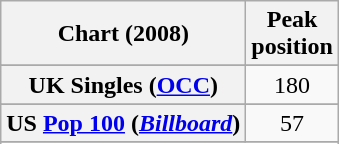<table class="wikitable sortable plainrowheaders" style="text-align:center;">
<tr>
<th scope="col">Chart (2008)</th>
<th scope="col">Peak<br>position</th>
</tr>
<tr>
</tr>
<tr>
</tr>
<tr>
</tr>
<tr>
</tr>
<tr>
<th scope="row">UK Singles (<a href='#'>OCC</a>)</th>
<td>180</td>
</tr>
<tr>
</tr>
<tr>
</tr>
<tr>
</tr>
<tr>
<th scope="row">US <a href='#'>Pop 100</a> (<a href='#'><em>Billboard</em></a>)</th>
<td>57</td>
</tr>
<tr>
</tr>
<tr>
</tr>
</table>
